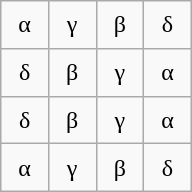<table class="wikitable" style="margin-left:auto;margin-right:auto;text-align:center;width:8em;height:8em;table-layout:fixed;">
<tr>
<td>α</td>
<td>γ</td>
<td>β</td>
<td>δ</td>
</tr>
<tr>
<td>δ</td>
<td>β</td>
<td>γ</td>
<td>α</td>
</tr>
<tr>
<td>δ</td>
<td>β</td>
<td>γ</td>
<td>α</td>
</tr>
<tr>
<td>α</td>
<td>γ</td>
<td>β</td>
<td>δ</td>
</tr>
</table>
